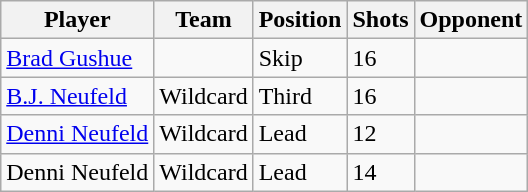<table class="wikitable sortable">
<tr>
<th>Player</th>
<th>Team</th>
<th>Position</th>
<th>Shots</th>
<th>Opponent</th>
</tr>
<tr>
<td><a href='#'>Brad Gushue</a></td>
<td></td>
<td data-sort-value="4">Skip</td>
<td>16</td>
<td></td>
</tr>
<tr>
<td><a href='#'>B.J. Neufeld</a></td>
<td> Wildcard</td>
<td data-sort-value="3">Third</td>
<td>16</td>
<td></td>
</tr>
<tr>
<td><a href='#'>Denni Neufeld</a></td>
<td> Wildcard</td>
<td data-sort-value="1">Lead</td>
<td>12</td>
<td></td>
</tr>
<tr>
<td>Denni Neufeld</td>
<td> Wildcard</td>
<td data-sort-value="1">Lead</td>
<td>14</td>
<td></td>
</tr>
</table>
